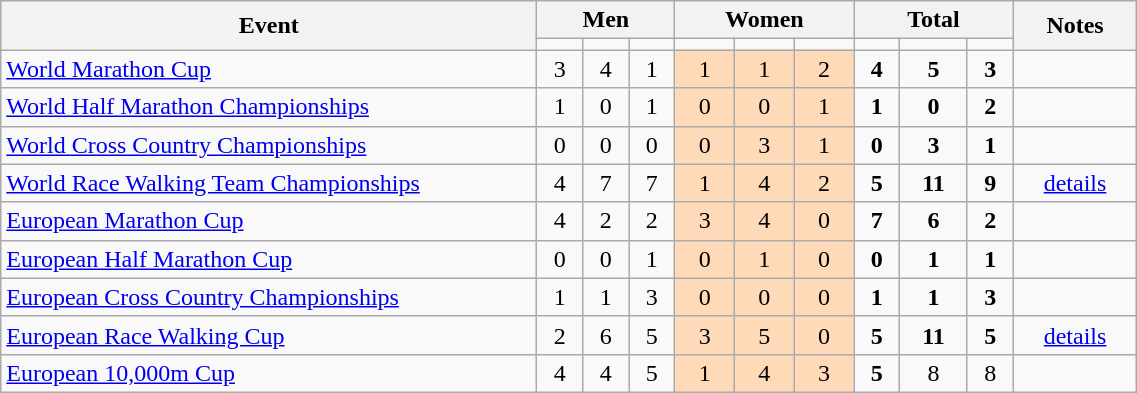<table class="wikitable" width=60% style="font-size:100%; text-align:center;">
<tr>
<th rowspan=2 width=350px>Event</th>
<th colspan=3>Men</th>
<th colspan=3>Women</th>
<th colspan=3>Total</th>
<th rowspan=2 width=75px>Notes</th>
</tr>
<tr>
<td width:25px></td>
<td width:25px></td>
<td width:25px></td>
<td width:25px></td>
<td width:25px></td>
<td width:25px></td>
<td width:25px></td>
<td width:25px></td>
<td width:25px></td>
</tr>
<tr>
<td align=left><a href='#'>World Marathon Cup</a></td>
<td>3</td>
<td>4</td>
<td>1</td>
<td bgcolor=PeachPuff>1</td>
<td bgcolor=PeachPuff>1</td>
<td bgcolor=PeachPuff>2</td>
<td><strong>4</strong></td>
<td><strong>5</strong></td>
<td><strong>3</strong></td>
<td></td>
</tr>
<tr>
<td align=left><a href='#'>World Half Marathon Championships</a></td>
<td>1</td>
<td>0</td>
<td>1</td>
<td bgcolor=PeachPuff>0</td>
<td bgcolor=PeachPuff>0</td>
<td bgcolor=PeachPuff>1</td>
<td><strong>1</strong></td>
<td><strong>0</strong></td>
<td><strong>2</strong></td>
<td></td>
</tr>
<tr>
<td align=left><a href='#'>World Cross Country Championships</a></td>
<td>0</td>
<td>0</td>
<td>0</td>
<td bgcolor=PeachPuff>0</td>
<td bgcolor=PeachPuff>3</td>
<td bgcolor=PeachPuff>1</td>
<td><strong>0</strong></td>
<td><strong>3</strong></td>
<td><strong>1</strong></td>
<td></td>
</tr>
<tr>
<td align=left><a href='#'>World Race Walking Team Championships</a></td>
<td>4</td>
<td>7</td>
<td>7</td>
<td bgcolor=PeachPuff>1</td>
<td bgcolor=PeachPuff>4</td>
<td bgcolor=PeachPuff>2</td>
<td><strong>5</strong></td>
<td><strong>11</strong></td>
<td><strong>9</strong></td>
<td><a href='#'>details</a></td>
</tr>
<tr>
<td align=left><a href='#'>European Marathon Cup</a></td>
<td>4</td>
<td>2</td>
<td>2</td>
<td bgcolor=PeachPuff>3</td>
<td bgcolor=PeachPuff>4</td>
<td bgcolor=PeachPuff>0</td>
<td><strong>7</strong></td>
<td><strong>6</strong></td>
<td><strong>2</strong></td>
<td></td>
</tr>
<tr>
<td align=left><a href='#'>European Half Marathon Cup</a></td>
<td>0</td>
<td>0</td>
<td>1</td>
<td bgcolor=PeachPuff>0</td>
<td bgcolor=PeachPuff>1</td>
<td bgcolor=PeachPuff>0</td>
<td><strong>0</strong></td>
<td><strong>1</strong></td>
<td><strong>1</strong></td>
<td></td>
</tr>
<tr>
<td align=left><a href='#'>European Cross Country Championships</a></td>
<td>1</td>
<td>1</td>
<td>3</td>
<td bgcolor=PeachPuff>0</td>
<td bgcolor=PeachPuff>0</td>
<td bgcolor=PeachPuff>0</td>
<td><strong>1</strong></td>
<td><strong>1</strong></td>
<td><strong>3</strong></td>
<td></td>
</tr>
<tr>
<td align=left><a href='#'>European Race Walking Cup</a></td>
<td>2</td>
<td>6</td>
<td>5</td>
<td bgcolor=PeachPuff>3</td>
<td bgcolor=PeachPuff>5</td>
<td bgcolor=PeachPuff>0</td>
<td><strong>5</strong></td>
<td><strong>11</strong></td>
<td><strong>5</strong></td>
<td><a href='#'>details</a></td>
</tr>
<tr>
<td align=left><a href='#'>European 10,000m Cup</a></td>
<td>4</td>
<td>4</td>
<td>5</td>
<td bgcolor=PeachPuff>1</td>
<td bgcolor=PeachPuff>4</td>
<td bgcolor=PeachPuff>3</td>
<td><strong>5</strong></td>
<td>8</td>
<td>8</td>
<td></td>
</tr>
</table>
